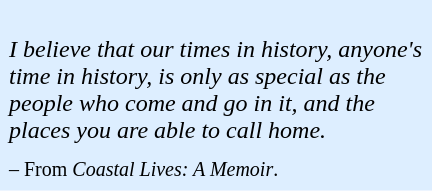<table class="toccolours" style="float: left; margin-left: 1em; margin-right: 1em; font-size: 100%; background:#ddeeff; color:black; width:18em; max-width: 25%;" cellspacing="5">
<tr>
<td style="text-align: left;"><br><em>I believe that our times in history, anyone's time in history, is only as special as the people who come and go in it, and the places you are able to call home.</em></td>
</tr>
<tr>
<td style="text-align: left;"><small> – From <em>Coastal Lives: A Memoir</em>.</small></td>
</tr>
</table>
